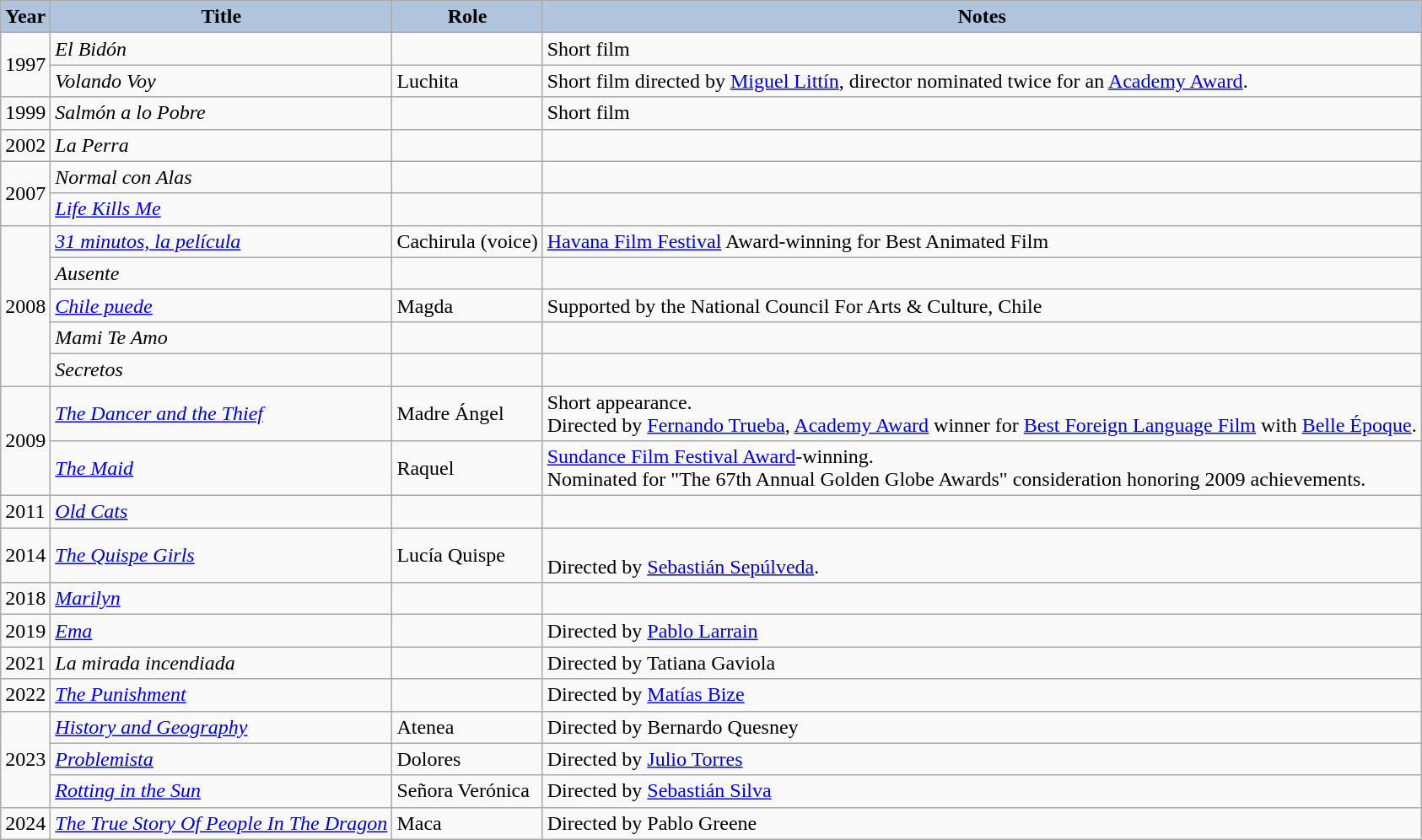<table class="wikitable">
<tr>
<th style="background:#B0C4DE;">Year</th>
<th style="background:#B0C4DE;">Title</th>
<th style="background:#B0C4DE;">Role</th>
<th style="background:#B0C4DE;">Notes</th>
</tr>
<tr>
<td rowspan="2">1997</td>
<td><em>El Bidón</em></td>
<td></td>
<td>Short film</td>
</tr>
<tr>
<td><em>Volando Voy</em></td>
<td>Luchita</td>
<td>Short film directed by <a href='#'>Miguel Littín</a>, director nominated twice for an <a href='#'>Academy Award</a>.</td>
</tr>
<tr>
<td rowspan="1">1999</td>
<td><em>Salmón a lo Pobre</em></td>
<td></td>
<td>Short film</td>
</tr>
<tr>
<td rowspan="1">2002</td>
<td><em>La Perra</em></td>
<td></td>
<td></td>
</tr>
<tr>
<td rowspan="2">2007</td>
<td><em>Normal con Alas</em></td>
<td></td>
<td></td>
</tr>
<tr>
<td><em><a href='#'>Life Kills Me</a></em></td>
<td></td>
<td></td>
</tr>
<tr>
<td rowspan="5">2008</td>
<td><em><a href='#'>31 minutos, la película</a></em></td>
<td>Cachirula (voice)</td>
<td><a href='#'>Havana Film Festival</a> Award-winning for Best Animated Film</td>
</tr>
<tr>
<td><em>Ausente</em></td>
<td></td>
<td></td>
</tr>
<tr>
<td><em><a href='#'>Chile puede</a></em></td>
<td>Magda</td>
<td>Supported by the National Council For Arts & Culture, Chile</td>
</tr>
<tr>
<td><em>Mami Te Amo</em></td>
<td></td>
<td></td>
</tr>
<tr>
<td><em>Secretos</em></td>
<td></td>
<td></td>
</tr>
<tr>
<td rowspan="2">2009</td>
<td><em><a href='#'>The Dancer and the Thief</a></em></td>
<td>Madre Ángel</td>
<td>Short appearance.<br>Directed by <a href='#'>Fernando Trueba</a>, <a href='#'>Academy Award</a> winner for <a href='#'>Best Foreign Language Film</a> with <a href='#'>Belle Époque</a>.</td>
</tr>
<tr>
<td><em><a href='#'>The Maid</a></em></td>
<td>Raquel</td>
<td><a href='#'>Sundance Film Festival Award</a>-winning.<br>Nominated for "The 67th Annual Golden Globe Awards" consideration honoring 2009 achievements.</td>
</tr>
<tr>
<td rowspan="1">2011</td>
<td><em><a href='#'>Old Cats</a></em></td>
<td></td>
<td></td>
</tr>
<tr>
<td rowspan="1">2014</td>
<td><em><a href='#'>The Quispe Girls</a></em></td>
<td>Lucía Quispe</td>
<td><br>Directed by <a href='#'>Sebastián Sepúlveda</a>.</td>
</tr>
<tr>
<td>2018</td>
<td><em><a href='#'>Marilyn</a></em></td>
<td></td>
<td></td>
</tr>
<tr>
<td>2019</td>
<td><em><a href='#'>Ema</a></em></td>
<td></td>
<td>Directed by <a href='#'>Pablo Larrain</a></td>
</tr>
<tr>
<td>2021</td>
<td><em>La mirada incendiada</em></td>
<td></td>
<td>Directed by Tatiana Gaviola</td>
</tr>
<tr>
<td>2022</td>
<td><em><a href='#'>The Punishment</a></em></td>
<td></td>
<td>Directed by <a href='#'>Matías Bize</a></td>
</tr>
<tr>
<td rowspan="3">2023</td>
<td><em><a href='#'>History and Geography</a></em></td>
<td>Atenea</td>
<td>Directed by Bernardo Quesney</td>
</tr>
<tr>
<td><em><a href='#'>Problemista</a></em></td>
<td>Dolores</td>
<td>Directed by <a href='#'>Julio Torres</a></td>
</tr>
<tr>
<td><em><a href='#'>Rotting in the Sun</a></em></td>
<td>Señora Verónica</td>
<td>Directed by <a href='#'>Sebastián Silva</a></td>
</tr>
<tr>
<td>2024</td>
<td><em><a href='#'>The True Story Of People In The Dragon</a></em></td>
<td>Maca</td>
<td>Directed by Pablo Greene</td>
</tr>
</table>
